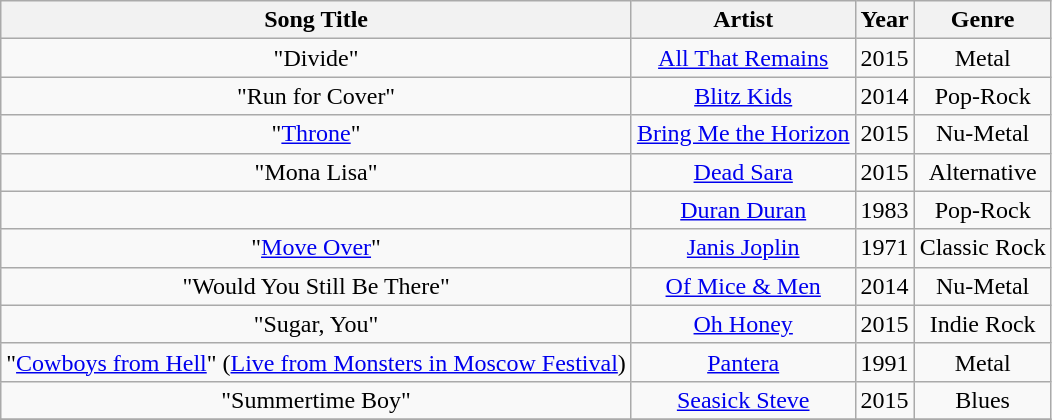<table class="wikitable sortable" style="text-align:center;">
<tr>
<th>Song Title</th>
<th>Artist</th>
<th>Year</th>
<th>Genre</th>
</tr>
<tr>
<td>"Divide"</td>
<td><a href='#'>All That Remains</a></td>
<td>2015</td>
<td>Metal</td>
</tr>
<tr>
<td>"Run for Cover"</td>
<td><a href='#'>Blitz Kids</a></td>
<td>2014</td>
<td>Pop-Rock</td>
</tr>
<tr>
<td>"<a href='#'>Throne</a>"</td>
<td><a href='#'>Bring Me the Horizon</a></td>
<td>2015</td>
<td>Nu-Metal</td>
</tr>
<tr>
<td>"Mona Lisa"</td>
<td><a href='#'>Dead Sara</a></td>
<td>2015</td>
<td>Alternative</td>
</tr>
<tr>
<td></td>
<td><a href='#'>Duran Duran</a></td>
<td>1983</td>
<td>Pop-Rock</td>
</tr>
<tr>
<td>"<a href='#'>Move Over</a>"</td>
<td><a href='#'>Janis Joplin</a></td>
<td>1971</td>
<td>Classic Rock</td>
</tr>
<tr>
<td>"Would You Still Be There"</td>
<td><a href='#'>Of Mice & Men</a></td>
<td>2014</td>
<td>Nu-Metal</td>
</tr>
<tr>
<td>"Sugar, You"</td>
<td><a href='#'>Oh Honey</a></td>
<td>2015</td>
<td>Indie Rock</td>
</tr>
<tr>
<td>"<a href='#'>Cowboys from Hell</a>" (<a href='#'>Live from Monsters in Moscow Festival</a>)</td>
<td><a href='#'>Pantera</a></td>
<td>1991</td>
<td>Metal</td>
</tr>
<tr>
<td>"Summertime Boy"</td>
<td><a href='#'>Seasick Steve</a></td>
<td>2015</td>
<td>Blues</td>
</tr>
<tr>
</tr>
</table>
